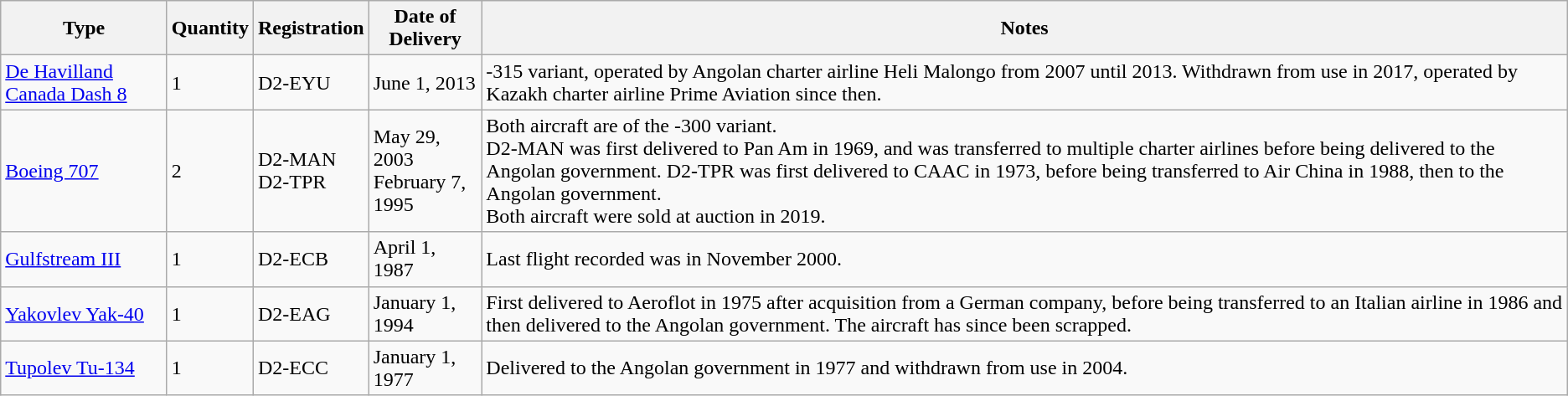<table class="wikitable">
<tr>
<th><strong>Type</strong></th>
<th>Quantity</th>
<th>Registration</th>
<th>Date of Delivery</th>
<th>Notes</th>
</tr>
<tr>
<td><a href='#'>De Havilland Canada Dash 8</a></td>
<td>1</td>
<td>D2-EYU</td>
<td>June 1, 2013</td>
<td>-315 variant, operated by Angolan charter airline Heli Malongo from 2007 until 2013. Withdrawn from use in 2017, operated by Kazakh charter airline Prime Aviation since then.</td>
</tr>
<tr>
<td><a href='#'>Boeing 707</a></td>
<td>2</td>
<td>D2-MAN<br>D2-TPR</td>
<td>May 29, 2003<br>February 7, 1995</td>
<td>Both aircraft are of the -300 variant.<br>D2-MAN was first delivered to Pan Am in 1969, and was transferred to multiple charter airlines before being delivered to the Angolan government.
D2-TPR was first delivered to CAAC in 1973, before being transferred to Air China in 1988, then to the Angolan government.<br>Both aircraft were sold at auction in 2019.</td>
</tr>
<tr>
<td><a href='#'>Gulfstream III</a></td>
<td>1</td>
<td>D2-ECB</td>
<td>April 1, 1987</td>
<td>Last flight recorded was in November 2000.</td>
</tr>
<tr>
<td><a href='#'>Yakovlev Yak-40</a></td>
<td>1</td>
<td>D2-EAG</td>
<td>January 1, 1994</td>
<td>First delivered to Aeroflot in 1975 after acquisition from a German company, before being transferred to an Italian airline in 1986 and then delivered to the Angolan government. The aircraft has since been scrapped.</td>
</tr>
<tr>
<td><a href='#'>Tupolev Tu-134</a></td>
<td>1</td>
<td>D2-ECC</td>
<td>January 1, 1977</td>
<td>Delivered to the Angolan government in 1977 and withdrawn from use in 2004.</td>
</tr>
</table>
